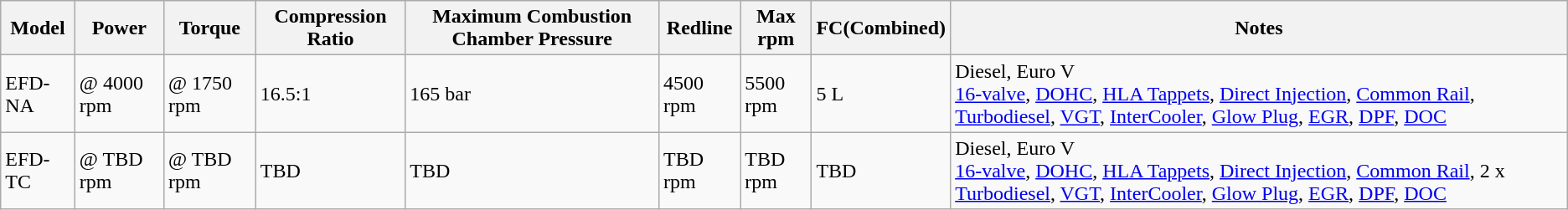<table class="wikitable">
<tr>
<th>Model</th>
<th>Power</th>
<th>Torque</th>
<th>Compression Ratio</th>
<th>Maximum Combustion Chamber Pressure</th>
<th>Redline</th>
<th>Max rpm</th>
<th>FC(Combined)</th>
<th>Notes</th>
</tr>
<tr>
<td>EFD-NA</td>
<td> @ 4000 rpm</td>
<td> @ 1750 rpm</td>
<td>16.5:1</td>
<td>165 bar</td>
<td>4500 rpm</td>
<td>5500 rpm</td>
<td>5 L</td>
<td>Diesel, Euro V<br><a href='#'>16-valve</a>, <a href='#'>DOHC</a>, <a href='#'>HLA Tappets</a>, <a href='#'>Direct Injection</a>, <a href='#'>Common Rail</a>, <a href='#'>Turbodiesel</a>, <a href='#'>VGT</a>, <a href='#'>InterCooler</a>, <a href='#'>Glow Plug</a>, <a href='#'>EGR</a>, <a href='#'>DPF</a>, <a href='#'>DOC</a></td>
</tr>
<tr>
<td>EFD-TC</td>
<td> @ TBD rpm</td>
<td> @ TBD rpm</td>
<td>TBD</td>
<td>TBD</td>
<td>TBD rpm</td>
<td>TBD rpm</td>
<td>TBD</td>
<td>Diesel, Euro V<br><a href='#'>16-valve</a>, <a href='#'>DOHC</a>, <a href='#'>HLA Tappets</a>, <a href='#'>Direct Injection</a>, <a href='#'>Common Rail</a>, 2 x <a href='#'>Turbodiesel</a>, <a href='#'>VGT</a>, <a href='#'>InterCooler</a>, <a href='#'>Glow Plug</a>, <a href='#'>EGR</a>, <a href='#'>DPF</a>, <a href='#'>DOC</a></td>
</tr>
</table>
